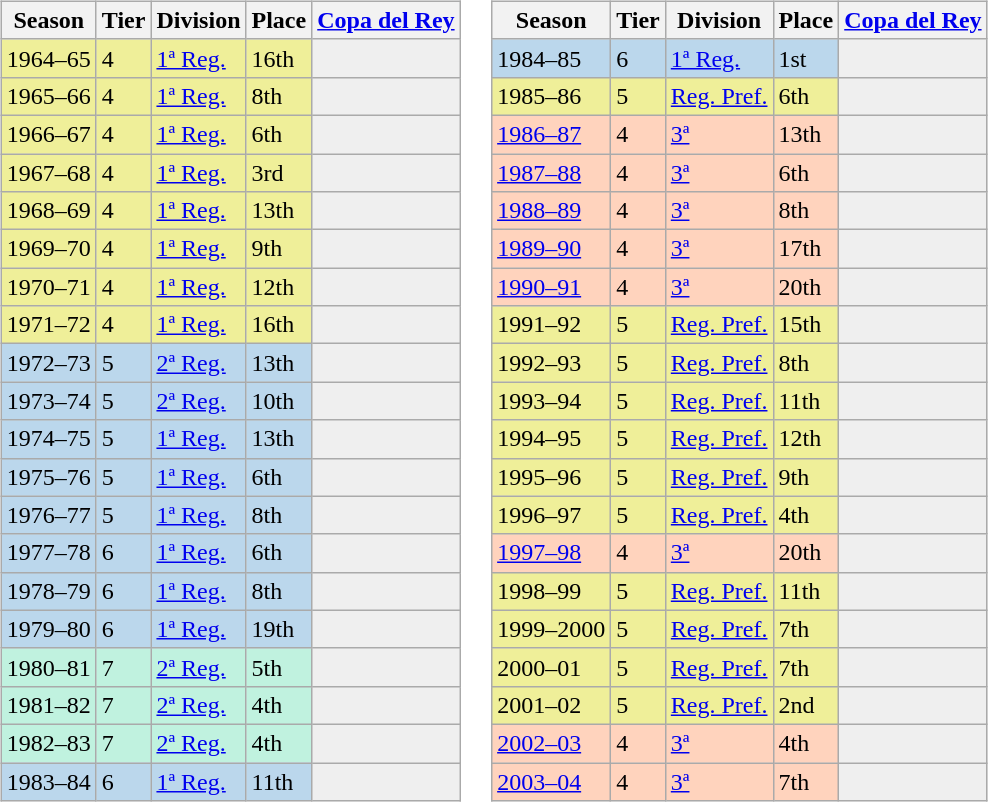<table>
<tr>
<td valign="top" width=0%><br><table class="wikitable">
<tr style="background:#f0f6fa;">
<th>Season</th>
<th>Tier</th>
<th>Division</th>
<th>Place</th>
<th><a href='#'>Copa del Rey</a></th>
</tr>
<tr>
<td style="background:#EFEF99;">1964–65</td>
<td style="background:#EFEF99;">4</td>
<td style="background:#EFEF99;"><a href='#'>1ª Reg.</a></td>
<td style="background:#EFEF99;">16th</td>
<th style="background:#efefef;"></th>
</tr>
<tr>
<td style="background:#EFEF99;">1965–66</td>
<td style="background:#EFEF99;">4</td>
<td style="background:#EFEF99;"><a href='#'>1ª Reg.</a></td>
<td style="background:#EFEF99;">8th</td>
<th style="background:#efefef;"></th>
</tr>
<tr>
<td style="background:#EFEF99;">1966–67</td>
<td style="background:#EFEF99;">4</td>
<td style="background:#EFEF99;"><a href='#'>1ª Reg.</a></td>
<td style="background:#EFEF99;">6th</td>
<th style="background:#efefef;"></th>
</tr>
<tr>
<td style="background:#EFEF99;">1967–68</td>
<td style="background:#EFEF99;">4</td>
<td style="background:#EFEF99;"><a href='#'>1ª Reg.</a></td>
<td style="background:#EFEF99;">3rd</td>
<th style="background:#efefef;"></th>
</tr>
<tr>
<td style="background:#EFEF99;">1968–69</td>
<td style="background:#EFEF99;">4</td>
<td style="background:#EFEF99;"><a href='#'>1ª Reg.</a></td>
<td style="background:#EFEF99;">13th</td>
<th style="background:#efefef;"></th>
</tr>
<tr>
<td style="background:#EFEF99;">1969–70</td>
<td style="background:#EFEF99;">4</td>
<td style="background:#EFEF99;"><a href='#'>1ª Reg.</a></td>
<td style="background:#EFEF99;">9th</td>
<th style="background:#efefef;"></th>
</tr>
<tr>
<td style="background:#EFEF99;">1970–71</td>
<td style="background:#EFEF99;">4</td>
<td style="background:#EFEF99;"><a href='#'>1ª Reg.</a></td>
<td style="background:#EFEF99;">12th</td>
<th style="background:#efefef;"></th>
</tr>
<tr>
<td style="background:#EFEF99;">1971–72</td>
<td style="background:#EFEF99;">4</td>
<td style="background:#EFEF99;"><a href='#'>1ª Reg.</a></td>
<td style="background:#EFEF99;">16th</td>
<th style="background:#efefef;"></th>
</tr>
<tr>
<td style="background:#BBD7EC;">1972–73</td>
<td style="background:#BBD7EC;">5</td>
<td style="background:#BBD7EC;"><a href='#'>2ª Reg.</a></td>
<td style="background:#BBD7EC;">13th</td>
<th style="background:#efefef;"></th>
</tr>
<tr>
<td style="background:#BBD7EC;">1973–74</td>
<td style="background:#BBD7EC;">5</td>
<td style="background:#BBD7EC;"><a href='#'>2ª Reg.</a></td>
<td style="background:#BBD7EC;">10th</td>
<th style="background:#efefef;"></th>
</tr>
<tr>
<td style="background:#BBD7EC;">1974–75</td>
<td style="background:#BBD7EC;">5</td>
<td style="background:#BBD7EC;"><a href='#'>1ª Reg.</a></td>
<td style="background:#BBD7EC;">13th</td>
<th style="background:#efefef;"></th>
</tr>
<tr>
<td style="background:#BBD7EC;">1975–76</td>
<td style="background:#BBD7EC;">5</td>
<td style="background:#BBD7EC;"><a href='#'>1ª Reg.</a></td>
<td style="background:#BBD7EC;">6th</td>
<th style="background:#efefef;"></th>
</tr>
<tr>
<td style="background:#BBD7EC;">1976–77</td>
<td style="background:#BBD7EC;">5</td>
<td style="background:#BBD7EC;"><a href='#'>1ª Reg.</a></td>
<td style="background:#BBD7EC;">8th</td>
<th style="background:#efefef;"></th>
</tr>
<tr>
<td style="background:#BBD7EC;">1977–78</td>
<td style="background:#BBD7EC;">6</td>
<td style="background:#BBD7EC;"><a href='#'>1ª Reg.</a></td>
<td style="background:#BBD7EC;">6th</td>
<th style="background:#efefef;"></th>
</tr>
<tr>
<td style="background:#BBD7EC;">1978–79</td>
<td style="background:#BBD7EC;">6</td>
<td style="background:#BBD7EC;"><a href='#'>1ª Reg.</a></td>
<td style="background:#BBD7EC;">8th</td>
<th style="background:#efefef;"></th>
</tr>
<tr>
<td style="background:#BBD7EC;">1979–80</td>
<td style="background:#BBD7EC;">6</td>
<td style="background:#BBD7EC;"><a href='#'>1ª Reg.</a></td>
<td style="background:#BBD7EC;">19th</td>
<th style="background:#efefef;"></th>
</tr>
<tr>
<td style="background:#C0F2DF;">1980–81</td>
<td style="background:#C0F2DF;">7</td>
<td style="background:#C0F2DF;"><a href='#'>2ª Reg.</a></td>
<td style="background:#C0F2DF;">5th</td>
<th style="background:#efefef;"></th>
</tr>
<tr>
<td style="background:#C0F2DF;">1981–82</td>
<td style="background:#C0F2DF;">7</td>
<td style="background:#C0F2DF;"><a href='#'>2ª Reg.</a></td>
<td style="background:#C0F2DF;">4th</td>
<th style="background:#efefef;"></th>
</tr>
<tr>
<td style="background:#C0F2DF;">1982–83</td>
<td style="background:#C0F2DF;">7</td>
<td style="background:#C0F2DF;"><a href='#'>2ª Reg.</a></td>
<td style="background:#C0F2DF;">4th</td>
<th style="background:#efefef;"></th>
</tr>
<tr>
<td style="background:#BBD7EC;">1983–84</td>
<td style="background:#BBD7EC;">6</td>
<td style="background:#BBD7EC;"><a href='#'>1ª Reg.</a></td>
<td style="background:#BBD7EC;">11th</td>
<th style="background:#efefef;"></th>
</tr>
</table>
</td>
<td valign="top" width=0%><br><table class="wikitable">
<tr style="background:#f0f6fa;">
<th>Season</th>
<th>Tier</th>
<th>Division</th>
<th>Place</th>
<th><a href='#'>Copa del Rey</a></th>
</tr>
<tr>
<td style="background:#BBD7EC;">1984–85</td>
<td style="background:#BBD7EC;">6</td>
<td style="background:#BBD7EC;"><a href='#'>1ª Reg.</a></td>
<td style="background:#BBD7EC;">1st</td>
<th style="background:#efefef;"></th>
</tr>
<tr>
<td style="background:#EFEF99;">1985–86</td>
<td style="background:#EFEF99;">5</td>
<td style="background:#EFEF99;"><a href='#'>Reg. Pref.</a></td>
<td style="background:#EFEF99;">6th</td>
<th style="background:#efefef;"></th>
</tr>
<tr>
<td style="background:#FFD3BD;"><a href='#'>1986–87</a></td>
<td style="background:#FFD3BD;">4</td>
<td style="background:#FFD3BD;"><a href='#'>3ª</a></td>
<td style="background:#FFD3BD;">13th</td>
<td style="background:#efefef;"></td>
</tr>
<tr>
<td style="background:#FFD3BD;"><a href='#'>1987–88</a></td>
<td style="background:#FFD3BD;">4</td>
<td style="background:#FFD3BD;"><a href='#'>3ª</a></td>
<td style="background:#FFD3BD;">6th</td>
<td style="background:#efefef;"></td>
</tr>
<tr>
<td style="background:#FFD3BD;"><a href='#'>1988–89</a></td>
<td style="background:#FFD3BD;">4</td>
<td style="background:#FFD3BD;"><a href='#'>3ª</a></td>
<td style="background:#FFD3BD;">8th</td>
<th style="background:#efefef;"></th>
</tr>
<tr>
<td style="background:#FFD3BD;"><a href='#'>1989–90</a></td>
<td style="background:#FFD3BD;">4</td>
<td style="background:#FFD3BD;"><a href='#'>3ª</a></td>
<td style="background:#FFD3BD;">17th</td>
<th style="background:#efefef;"></th>
</tr>
<tr>
<td style="background:#FFD3BD;"><a href='#'>1990–91</a></td>
<td style="background:#FFD3BD;">4</td>
<td style="background:#FFD3BD;"><a href='#'>3ª</a></td>
<td style="background:#FFD3BD;">20th</td>
<th style="background:#efefef;"></th>
</tr>
<tr>
<td style="background:#EFEF99;">1991–92</td>
<td style="background:#EFEF99;">5</td>
<td style="background:#EFEF99;"><a href='#'>Reg. Pref.</a></td>
<td style="background:#EFEF99;">15th</td>
<th style="background:#efefef;"></th>
</tr>
<tr>
<td style="background:#EFEF99;">1992–93</td>
<td style="background:#EFEF99;">5</td>
<td style="background:#EFEF99;"><a href='#'>Reg. Pref.</a></td>
<td style="background:#EFEF99;">8th</td>
<th style="background:#efefef;"></th>
</tr>
<tr>
<td style="background:#EFEF99;">1993–94</td>
<td style="background:#EFEF99;">5</td>
<td style="background:#EFEF99;"><a href='#'>Reg. Pref.</a></td>
<td style="background:#EFEF99;">11th</td>
<th style="background:#efefef;"></th>
</tr>
<tr>
<td style="background:#EFEF99;">1994–95</td>
<td style="background:#EFEF99;">5</td>
<td style="background:#EFEF99;"><a href='#'>Reg. Pref.</a></td>
<td style="background:#EFEF99;">12th</td>
<th style="background:#efefef;"></th>
</tr>
<tr>
<td style="background:#EFEF99;">1995–96</td>
<td style="background:#EFEF99;">5</td>
<td style="background:#EFEF99;"><a href='#'>Reg. Pref.</a></td>
<td style="background:#EFEF99;">9th</td>
<th style="background:#efefef;"></th>
</tr>
<tr>
<td style="background:#EFEF99;">1996–97</td>
<td style="background:#EFEF99;">5</td>
<td style="background:#EFEF99;"><a href='#'>Reg. Pref.</a></td>
<td style="background:#EFEF99;">4th</td>
<th style="background:#efefef;"></th>
</tr>
<tr>
<td style="background:#FFD3BD;"><a href='#'>1997–98</a></td>
<td style="background:#FFD3BD;">4</td>
<td style="background:#FFD3BD;"><a href='#'>3ª</a></td>
<td style="background:#FFD3BD;">20th</td>
<th style="background:#efefef;"></th>
</tr>
<tr>
<td style="background:#EFEF99;">1998–99</td>
<td style="background:#EFEF99;">5</td>
<td style="background:#EFEF99;"><a href='#'>Reg. Pref.</a></td>
<td style="background:#EFEF99;">11th</td>
<th style="background:#efefef;"></th>
</tr>
<tr>
<td style="background:#EFEF99;">1999–2000</td>
<td style="background:#EFEF99;">5</td>
<td style="background:#EFEF99;"><a href='#'>Reg. Pref.</a></td>
<td style="background:#EFEF99;">7th</td>
<th style="background:#efefef;"></th>
</tr>
<tr>
<td style="background:#EFEF99;">2000–01</td>
<td style="background:#EFEF99;">5</td>
<td style="background:#EFEF99;"><a href='#'>Reg. Pref.</a></td>
<td style="background:#EFEF99;">7th</td>
<th style="background:#efefef;"></th>
</tr>
<tr>
<td style="background:#EFEF99;">2001–02</td>
<td style="background:#EFEF99;">5</td>
<td style="background:#EFEF99;"><a href='#'>Reg. Pref.</a></td>
<td style="background:#EFEF99;">2nd</td>
<th style="background:#efefef;"></th>
</tr>
<tr>
<td style="background:#FFD3BD;"><a href='#'>2002–03</a></td>
<td style="background:#FFD3BD;">4</td>
<td style="background:#FFD3BD;"><a href='#'>3ª</a></td>
<td style="background:#FFD3BD;">4th</td>
<td style="background:#efefef;"></td>
</tr>
<tr>
<td style="background:#FFD3BD;"><a href='#'>2003–04</a></td>
<td style="background:#FFD3BD;">4</td>
<td style="background:#FFD3BD;"><a href='#'>3ª</a></td>
<td style="background:#FFD3BD;">7th</td>
<th style="background:#efefef;"></th>
</tr>
</table>
</td>
</tr>
</table>
